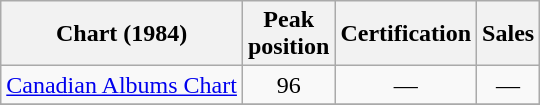<table class="wikitable">
<tr>
<th align="left">Chart (1984)</th>
<th align="left">Peak<br>position</th>
<th align="left">Certification</th>
<th align="left">Sales</th>
</tr>
<tr>
<td align="left"><a href='#'>Canadian Albums Chart</a></td>
<td align="center">96</td>
<td align="center">—</td>
<td align="center">—</td>
</tr>
<tr>
</tr>
</table>
